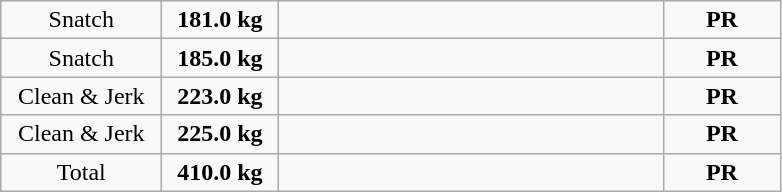<table class = "wikitable" style="text-align:center;">
<tr>
<td width=100>Snatch</td>
<td width=70><strong>181.0 kg</strong></td>
<td width=250 align=left></td>
<td width=70><strong>PR</strong></td>
</tr>
<tr>
<td>Snatch</td>
<td><strong>185.0 kg</strong></td>
<td align=left></td>
<td><strong>PR</strong></td>
</tr>
<tr>
<td>Clean & Jerk</td>
<td><strong>223.0 kg</strong></td>
<td align=left></td>
<td><strong>PR</strong></td>
</tr>
<tr>
<td>Clean & Jerk</td>
<td><strong>225.0 kg</strong></td>
<td align=left></td>
<td><strong>PR</strong></td>
</tr>
<tr>
<td>Total</td>
<td><strong>410.0 kg</strong></td>
<td align=left></td>
<td><strong>PR</strong></td>
</tr>
</table>
